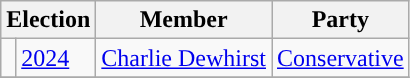<table class="wikitable">
<tr>
<th colspan="2">Election</th>
<th>Member</th>
<th>Party</th>
</tr>
<tr>
<td style="color:inherit;background-color: "></td>
<td><a href='#'>2024</a></td>
<td><a href='#'>Charlie Dewhirst</a></td>
<td><a href='#'>Conservative</a></td>
</tr>
<tr>
</tr>
</table>
